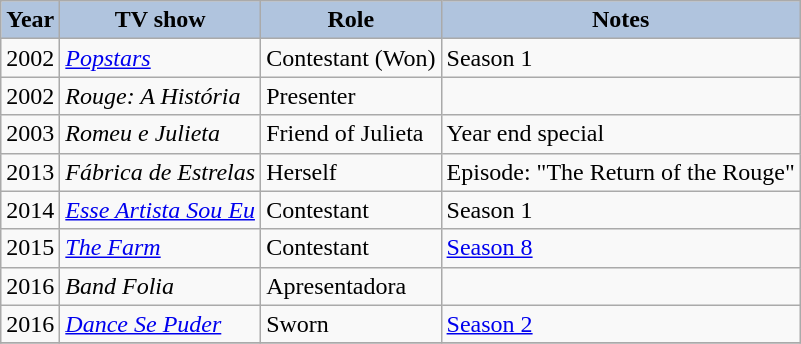<table class="wikitable">
<tr style="text-align:center;">
<th style="background:#B0C4DE;">Year</th>
<th style="background:#B0C4DE;">TV show</th>
<th style="background:#B0C4DE;">Role</th>
<th style="background:#B0C4DE;">Notes</th>
</tr>
<tr>
<td>2002</td>
<td><em><a href='#'>Popstars</a></em></td>
<td>Contestant (Won)</td>
<td>Season 1</td>
</tr>
<tr>
<td>2002</td>
<td><em>Rouge: A História</em></td>
<td>Presenter</td>
<td></td>
</tr>
<tr>
<td>2003</td>
<td><em>Romeu e Julieta</em></td>
<td>Friend of Julieta</td>
<td>Year end special</td>
</tr>
<tr>
<td>2013</td>
<td><em>Fábrica de Estrelas</em></td>
<td>Herself</td>
<td>Episode: "The Return of the Rouge"</td>
</tr>
<tr>
<td>2014</td>
<td><em><a href='#'>Esse Artista Sou Eu</a></em></td>
<td>Contestant</td>
<td>Season 1</td>
</tr>
<tr>
<td>2015</td>
<td><em><a href='#'>The Farm</a></em></td>
<td>Contestant</td>
<td><a href='#'>Season 8</a></td>
</tr>
<tr>
<td>2016</td>
<td><em>Band Folia</em></td>
<td>Apresentadora</td>
<td></td>
</tr>
<tr>
<td>2016</td>
<td><em><a href='#'>Dance Se Puder</a></em></td>
<td>Sworn</td>
<td><a href='#'>Season 2</a></td>
</tr>
<tr>
</tr>
</table>
